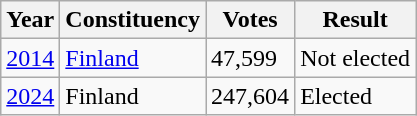<table class="wikitable">
<tr>
<th>Year</th>
<th>Constituency</th>
<th>Votes</th>
<th>Result</th>
</tr>
<tr>
<td><a href='#'>2014</a></td>
<td><a href='#'>Finland</a></td>
<td>47,599</td>
<td>Not elected</td>
</tr>
<tr>
<td><a href='#'>2024</a></td>
<td>Finland</td>
<td>247,604</td>
<td>Elected</td>
</tr>
</table>
